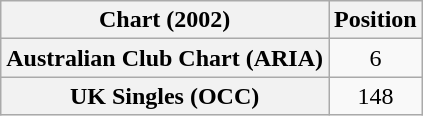<table class="wikitable plainrowheaders" style="text-align:center">
<tr>
<th>Chart (2002)</th>
<th>Position</th>
</tr>
<tr>
<th scope="row">Australian Club Chart (ARIA)</th>
<td>6</td>
</tr>
<tr>
<th scope="row">UK Singles (OCC)</th>
<td>148</td>
</tr>
</table>
